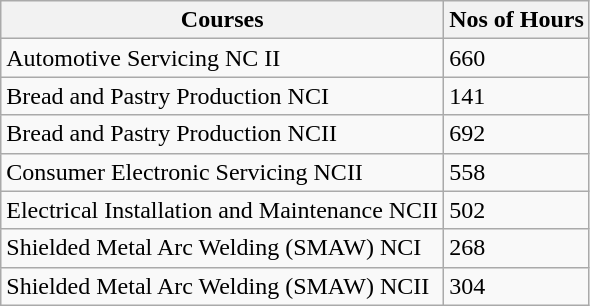<table class="wikitable">
<tr>
<th>Courses</th>
<th>Nos of Hours</th>
</tr>
<tr>
<td>Automotive Servicing NC II</td>
<td>660</td>
</tr>
<tr>
<td>Bread and Pastry Production NCI</td>
<td>141</td>
</tr>
<tr>
<td>Bread and Pastry Production NCII</td>
<td>692</td>
</tr>
<tr>
<td>Consumer Electronic Servicing NCII</td>
<td>558</td>
</tr>
<tr>
<td>Electrical Installation and Maintenance NCII</td>
<td>502</td>
</tr>
<tr>
<td>Shielded Metal Arc Welding (SMAW) NCI</td>
<td>268</td>
</tr>
<tr>
<td>Shielded Metal Arc Welding (SMAW) NCII</td>
<td>304</td>
</tr>
</table>
